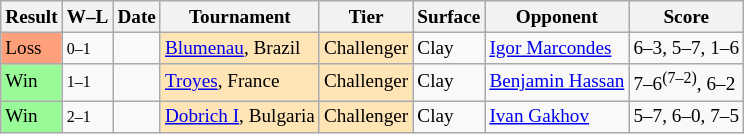<table class="sortable wikitable" style=font-size:80%>
<tr>
<th>Result</th>
<th class="unsortable">W–L</th>
<th>Date</th>
<th>Tournament</th>
<th>Tier</th>
<th>Surface</th>
<th>Opponent</th>
<th class="unsortable">Score</th>
</tr>
<tr>
<td bgcolor=FFA07A>Loss</td>
<td><small>0–1</small></td>
<td><a href='#'></a></td>
<td style="background:moccasin;"><a href='#'>Blumenau</a>, Brazil</td>
<td style="background:moccasin;">Challenger</td>
<td>Clay</td>
<td> <a href='#'>Igor Marcondes</a></td>
<td>6–3, 5–7, 1–6</td>
</tr>
<tr>
<td bgcolor=98FB98>Win</td>
<td><small>1–1</small></td>
<td><a href='#'></a></td>
<td style="background:moccasin;"><a href='#'>Troyes</a>, France</td>
<td style="background:moccasin;">Challenger</td>
<td>Clay</td>
<td> <a href='#'>Benjamin Hassan</a></td>
<td>7–6<sup>(7–2)</sup>, 6–2</td>
</tr>
<tr>
<td bgcolor=98FB98>Win</td>
<td><small>2–1</small></td>
<td><a href='#'></a></td>
<td style="background:moccasin;"><a href='#'>Dobrich I</a>, Bulgaria</td>
<td style="background:moccasin;">Challenger</td>
<td>Clay</td>
<td> <a href='#'>Ivan Gakhov</a></td>
<td>5–7, 6–0, 7–5</td>
</tr>
</table>
